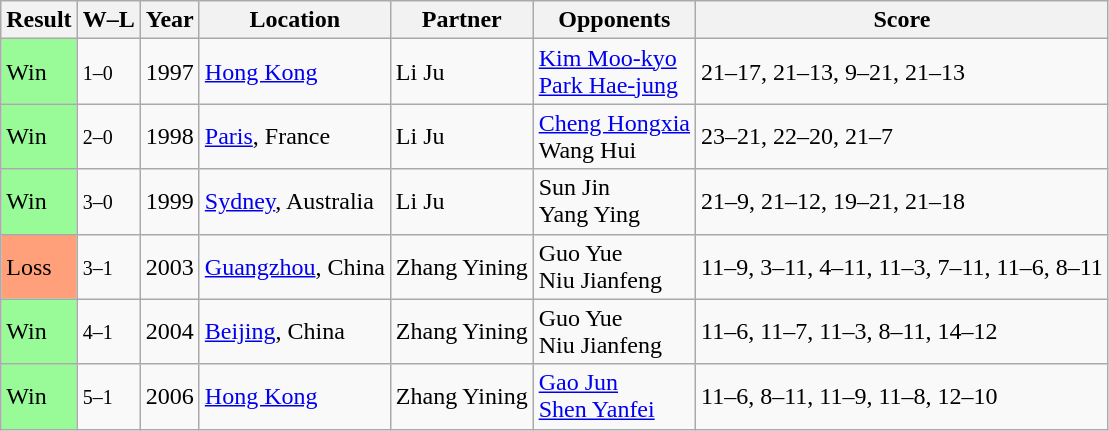<table class="sortable wikitable">
<tr>
<th>Result</th>
<th>W–L</th>
<th>Year</th>
<th>Location</th>
<th>Partner</th>
<th>Opponents</th>
<th>Score</th>
</tr>
<tr>
<td bgcolor=98FB98>Win</td>
<td><small>1–0</small></td>
<td>1997</td>
<td><a href='#'>Hong Kong</a></td>
<td> Li Ju</td>
<td> <a href='#'>Kim Moo-kyo</a><br> <a href='#'>Park Hae-jung</a></td>
<td>21–17, 21–13, 9–21, 21–13</td>
</tr>
<tr>
<td bgcolor=98FB98>Win</td>
<td><small>2–0</small></td>
<td>1998</td>
<td><a href='#'>Paris</a>, France</td>
<td> Li Ju</td>
<td> <a href='#'>Cheng Hongxia</a><br> Wang Hui</td>
<td>23–21, 22–20, 21–7</td>
</tr>
<tr>
<td bgcolor=98FB98>Win</td>
<td><small>3–0</small></td>
<td>1999</td>
<td><a href='#'>Sydney</a>, Australia</td>
<td> Li Ju</td>
<td> Sun Jin<br> Yang Ying</td>
<td>21–9, 21–12, 19–21, 21–18</td>
</tr>
<tr>
<td bgcolor=FFA07A>Loss</td>
<td><small>3–1</small></td>
<td>2003</td>
<td><a href='#'>Guangzhou</a>, China</td>
<td> Zhang Yining</td>
<td> Guo Yue<br> Niu Jianfeng</td>
<td>11–9, 3–11, 4–11, 11–3, 7–11, 11–6, 8–11</td>
</tr>
<tr>
<td bgcolor=98FB98>Win</td>
<td><small>4–1</small></td>
<td>2004</td>
<td><a href='#'>Beijing</a>, China</td>
<td> Zhang Yining</td>
<td> Guo Yue<br> Niu Jianfeng</td>
<td>11–6, 11–7, 11–3, 8–11, 14–12</td>
</tr>
<tr>
<td bgcolor=98FB98>Win</td>
<td><small>5–1</small></td>
<td>2006</td>
<td><a href='#'>Hong Kong</a></td>
<td> Zhang Yining</td>
<td> <a href='#'>Gao Jun</a><br> <a href='#'>Shen Yanfei</a></td>
<td>11–6, 8–11, 11–9, 11–8, 12–10</td>
</tr>
</table>
